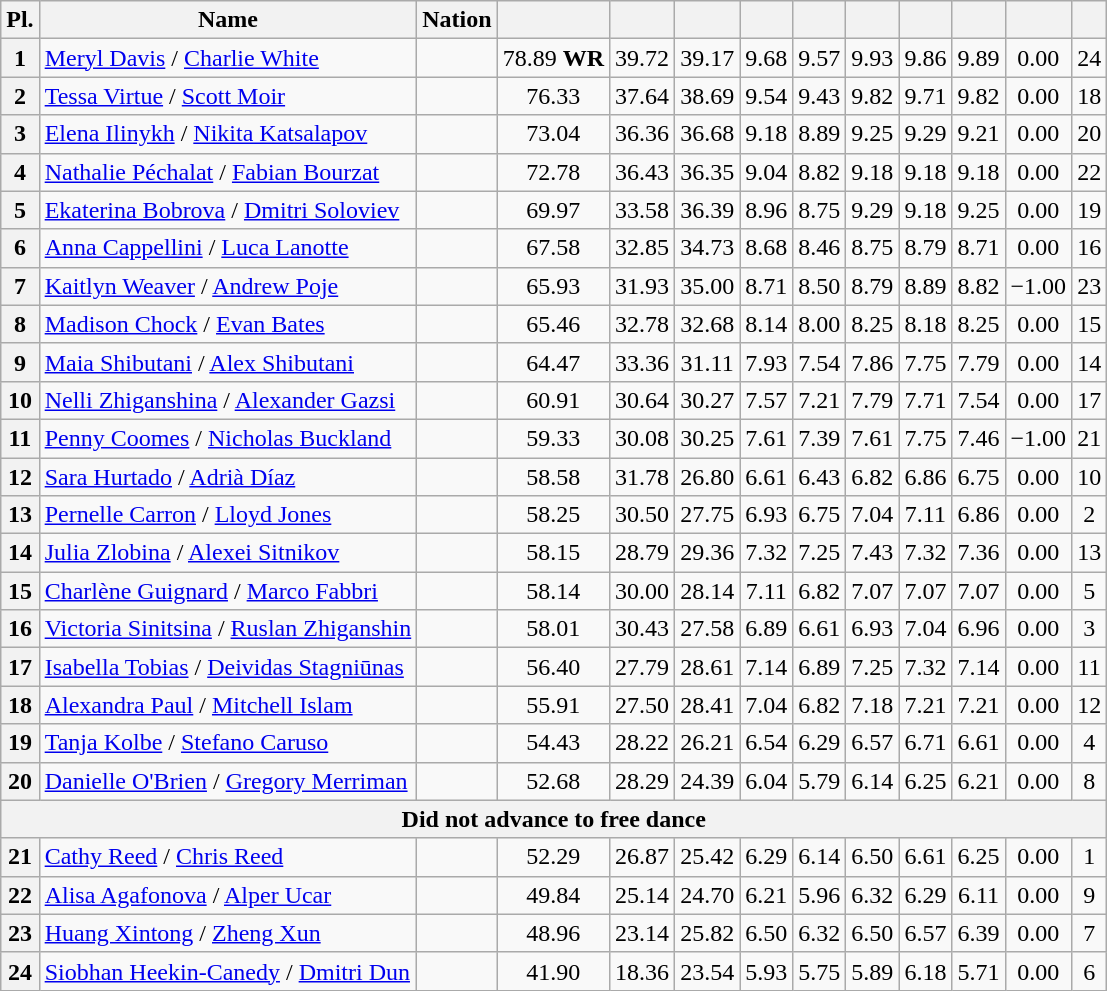<table class="wikitable sortable" style="text-align:center">
<tr>
<th>Pl.</th>
<th>Name</th>
<th>Nation</th>
<th></th>
<th></th>
<th></th>
<th></th>
<th></th>
<th></th>
<th></th>
<th></th>
<th></th>
<th></th>
</tr>
<tr>
<th>1</th>
<td align=left><a href='#'>Meryl Davis</a> / <a href='#'>Charlie White</a></td>
<td align=left><br></td>
<td>78.89 <strong>WR</strong></td>
<td>39.72</td>
<td>39.17</td>
<td>9.68</td>
<td>9.57</td>
<td>9.93</td>
<td>9.86</td>
<td>9.89</td>
<td>0.00</td>
<td>24</td>
</tr>
<tr>
<th>2</th>
<td align=left><a href='#'>Tessa Virtue</a> / <a href='#'>Scott Moir</a></td>
<td align=left><br></td>
<td>76.33</td>
<td>37.64</td>
<td>38.69</td>
<td>9.54</td>
<td>9.43</td>
<td>9.82</td>
<td>9.71</td>
<td>9.82</td>
<td>0.00</td>
<td>18</td>
</tr>
<tr>
<th>3</th>
<td align=left><a href='#'>Elena Ilinykh</a> / <a href='#'>Nikita Katsalapov</a></td>
<td align=left><br></td>
<td>73.04</td>
<td>36.36</td>
<td>36.68</td>
<td>9.18</td>
<td>8.89</td>
<td>9.25</td>
<td>9.29</td>
<td>9.21</td>
<td>0.00</td>
<td>20</td>
</tr>
<tr>
<th>4</th>
<td align=left><a href='#'>Nathalie Péchalat</a> / <a href='#'>Fabian Bourzat</a></td>
<td align=left><br></td>
<td>72.78</td>
<td>36.43</td>
<td>36.35</td>
<td>9.04</td>
<td>8.82</td>
<td>9.18</td>
<td>9.18</td>
<td>9.18</td>
<td>0.00</td>
<td>22</td>
</tr>
<tr>
<th>5</th>
<td align=left><a href='#'>Ekaterina Bobrova</a> / <a href='#'>Dmitri Soloviev</a></td>
<td align=left><br></td>
<td>69.97</td>
<td>33.58</td>
<td>36.39</td>
<td>8.96</td>
<td>8.75</td>
<td>9.29</td>
<td>9.18</td>
<td>9.25</td>
<td>0.00</td>
<td>19</td>
</tr>
<tr>
<th>6</th>
<td align=left><a href='#'>Anna Cappellini</a> / <a href='#'>Luca Lanotte</a></td>
<td align=left><br></td>
<td>67.58</td>
<td>32.85</td>
<td>34.73</td>
<td>8.68</td>
<td>8.46</td>
<td>8.75</td>
<td>8.79</td>
<td>8.71</td>
<td>0.00</td>
<td>16</td>
</tr>
<tr>
<th>7</th>
<td align=left><a href='#'>Kaitlyn Weaver</a> / <a href='#'>Andrew Poje</a></td>
<td align=left><br></td>
<td>65.93</td>
<td>31.93</td>
<td>35.00</td>
<td>8.71</td>
<td>8.50</td>
<td>8.79</td>
<td>8.89</td>
<td>8.82</td>
<td>−1.00</td>
<td>23</td>
</tr>
<tr>
<th>8</th>
<td align=left><a href='#'>Madison Chock</a> / <a href='#'>Evan Bates</a></td>
<td align=left><br></td>
<td>65.46</td>
<td>32.78</td>
<td>32.68</td>
<td>8.14</td>
<td>8.00</td>
<td>8.25</td>
<td>8.18</td>
<td>8.25</td>
<td>0.00</td>
<td>15</td>
</tr>
<tr>
<th>9</th>
<td align=left><a href='#'>Maia Shibutani</a> / <a href='#'>Alex Shibutani</a></td>
<td align=left><br></td>
<td>64.47</td>
<td>33.36</td>
<td>31.11</td>
<td>7.93</td>
<td>7.54</td>
<td>7.86</td>
<td>7.75</td>
<td>7.79</td>
<td>0.00</td>
<td>14</td>
</tr>
<tr>
<th>10</th>
<td align=left><a href='#'>Nelli Zhiganshina</a> / <a href='#'>Alexander Gazsi</a></td>
<td align=left><br></td>
<td>60.91</td>
<td>30.64</td>
<td>30.27</td>
<td>7.57</td>
<td>7.21</td>
<td>7.79</td>
<td>7.71</td>
<td>7.54</td>
<td>0.00</td>
<td>17</td>
</tr>
<tr>
<th>11</th>
<td align=left><a href='#'>Penny Coomes</a> / <a href='#'>Nicholas Buckland</a></td>
<td align=left><br></td>
<td>59.33</td>
<td>30.08</td>
<td>30.25</td>
<td>7.61</td>
<td>7.39</td>
<td>7.61</td>
<td>7.75</td>
<td>7.46</td>
<td>−1.00</td>
<td>21</td>
</tr>
<tr>
<th>12</th>
<td align=left><a href='#'>Sara Hurtado</a> / <a href='#'>Adrià Díaz</a></td>
<td align=left><br></td>
<td>58.58</td>
<td>31.78</td>
<td>26.80</td>
<td>6.61</td>
<td>6.43</td>
<td>6.82</td>
<td>6.86</td>
<td>6.75</td>
<td>0.00</td>
<td>10</td>
</tr>
<tr>
<th>13</th>
<td align=left><a href='#'>Pernelle Carron</a> / <a href='#'>Lloyd Jones</a></td>
<td align=left><br></td>
<td>58.25</td>
<td>30.50</td>
<td>27.75</td>
<td>6.93</td>
<td>6.75</td>
<td>7.04</td>
<td>7.11</td>
<td>6.86</td>
<td>0.00</td>
<td>2</td>
</tr>
<tr>
<th>14</th>
<td align=left><a href='#'>Julia Zlobina</a> / <a href='#'>Alexei Sitnikov</a></td>
<td align=left><br></td>
<td>58.15</td>
<td>28.79</td>
<td>29.36</td>
<td>7.32</td>
<td>7.25</td>
<td>7.43</td>
<td>7.32</td>
<td>7.36</td>
<td>0.00</td>
<td>13</td>
</tr>
<tr>
<th>15</th>
<td align=left><a href='#'>Charlène Guignard</a> / <a href='#'>Marco Fabbri</a></td>
<td align=left><br></td>
<td>58.14</td>
<td>30.00</td>
<td>28.14</td>
<td>7.11</td>
<td>6.82</td>
<td>7.07</td>
<td>7.07</td>
<td>7.07</td>
<td>0.00</td>
<td>5</td>
</tr>
<tr>
<th>16</th>
<td align=left><a href='#'>Victoria Sinitsina</a> / <a href='#'>Ruslan Zhiganshin</a></td>
<td align=left><br></td>
<td>58.01</td>
<td>30.43</td>
<td>27.58</td>
<td>6.89</td>
<td>6.61</td>
<td>6.93</td>
<td>7.04</td>
<td>6.96</td>
<td>0.00</td>
<td>3</td>
</tr>
<tr>
<th>17</th>
<td align=left><a href='#'>Isabella Tobias</a> / <a href='#'>Deividas Stagniūnas</a></td>
<td align=left><br></td>
<td>56.40</td>
<td>27.79</td>
<td>28.61</td>
<td>7.14</td>
<td>6.89</td>
<td>7.25</td>
<td>7.32</td>
<td>7.14</td>
<td>0.00</td>
<td>11</td>
</tr>
<tr>
<th>18</th>
<td align=left><a href='#'>Alexandra Paul</a> / <a href='#'>Mitchell Islam</a></td>
<td align=left><br></td>
<td>55.91</td>
<td>27.50</td>
<td>28.41</td>
<td>7.04</td>
<td>6.82</td>
<td>7.18</td>
<td>7.21</td>
<td>7.21</td>
<td>0.00</td>
<td>12</td>
</tr>
<tr>
<th>19</th>
<td align=left><a href='#'>Tanja Kolbe</a> / <a href='#'>Stefano Caruso</a></td>
<td align=left><br></td>
<td>54.43</td>
<td>28.22</td>
<td>26.21</td>
<td>6.54</td>
<td>6.29</td>
<td>6.57</td>
<td>6.71</td>
<td>6.61</td>
<td>0.00</td>
<td>4</td>
</tr>
<tr>
<th>20</th>
<td align=left><a href='#'>Danielle O'Brien</a> / <a href='#'>Gregory Merriman</a></td>
<td align=left><br></td>
<td>52.68</td>
<td>28.29</td>
<td>24.39</td>
<td>6.04</td>
<td>5.79</td>
<td>6.14</td>
<td>6.25</td>
<td>6.21</td>
<td>0.00</td>
<td>8</td>
</tr>
<tr>
<th colspan=13>Did not advance to free dance</th>
</tr>
<tr>
<th>21</th>
<td align=left><a href='#'>Cathy Reed</a> / <a href='#'>Chris Reed</a></td>
<td align=left><br></td>
<td>52.29</td>
<td>26.87</td>
<td>25.42</td>
<td>6.29</td>
<td>6.14</td>
<td>6.50</td>
<td>6.61</td>
<td>6.25</td>
<td>0.00</td>
<td>1</td>
</tr>
<tr>
<th>22</th>
<td align=left><a href='#'>Alisa Agafonova</a> / <a href='#'>Alper Ucar</a></td>
<td align=left><br></td>
<td>49.84</td>
<td>25.14</td>
<td>24.70</td>
<td>6.21</td>
<td>5.96</td>
<td>6.32</td>
<td>6.29</td>
<td>6.11</td>
<td>0.00</td>
<td>9</td>
</tr>
<tr>
<th>23</th>
<td align=left><a href='#'>Huang Xintong</a> / <a href='#'>Zheng Xun</a></td>
<td align=left><br></td>
<td>48.96</td>
<td>23.14</td>
<td>25.82</td>
<td>6.50</td>
<td>6.32</td>
<td>6.50</td>
<td>6.57</td>
<td>6.39</td>
<td>0.00</td>
<td>7</td>
</tr>
<tr>
<th>24</th>
<td align=left><a href='#'>Siobhan Heekin-Canedy</a> / <a href='#'>Dmitri Dun</a></td>
<td align=left><br></td>
<td>41.90</td>
<td>18.36</td>
<td>23.54</td>
<td>5.93</td>
<td>5.75</td>
<td>5.89</td>
<td>6.18</td>
<td>5.71</td>
<td>0.00</td>
<td>6</td>
</tr>
</table>
